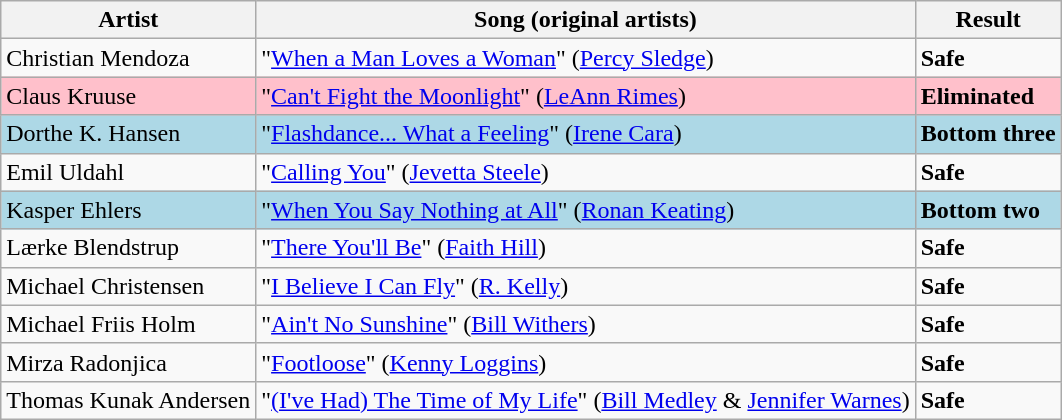<table class=wikitable>
<tr>
<th>Artist</th>
<th>Song (original artists)</th>
<th>Result</th>
</tr>
<tr>
<td>Christian Mendoza</td>
<td>"<a href='#'>When a Man Loves a Woman</a>" (<a href='#'>Percy Sledge</a>)</td>
<td><strong>Safe</strong></td>
</tr>
<tr style="background:pink;">
<td>Claus Kruuse</td>
<td>"<a href='#'>Can't Fight the Moonlight</a>" (<a href='#'>LeAnn Rimes</a>)</td>
<td><strong>Eliminated</strong></td>
</tr>
<tr style="background:lightblue;">
<td>Dorthe K. Hansen</td>
<td>"<a href='#'>Flashdance... What a Feeling</a>" (<a href='#'>Irene Cara</a>)</td>
<td><strong>Bottom three</strong></td>
</tr>
<tr>
<td>Emil Uldahl</td>
<td>"<a href='#'>Calling You</a>" (<a href='#'>Jevetta Steele</a>)</td>
<td><strong>Safe</strong></td>
</tr>
<tr style="background:lightblue;">
<td>Kasper Ehlers</td>
<td>"<a href='#'>When You Say Nothing at All</a>" (<a href='#'>Ronan Keating</a>)</td>
<td><strong>Bottom two</strong></td>
</tr>
<tr>
<td>Lærke Blendstrup</td>
<td>"<a href='#'>There You'll Be</a>" (<a href='#'>Faith Hill</a>)</td>
<td><strong>Safe</strong></td>
</tr>
<tr>
<td>Michael Christensen</td>
<td>"<a href='#'>I Believe I Can Fly</a>" (<a href='#'>R. Kelly</a>)</td>
<td><strong>Safe</strong></td>
</tr>
<tr>
<td>Michael Friis Holm</td>
<td>"<a href='#'>Ain't No Sunshine</a>" (<a href='#'>Bill Withers</a>)</td>
<td><strong>Safe</strong></td>
</tr>
<tr>
<td>Mirza Radonjica</td>
<td>"<a href='#'>Footloose</a>" (<a href='#'>Kenny Loggins</a>)</td>
<td><strong>Safe</strong></td>
</tr>
<tr>
<td>Thomas Kunak Andersen</td>
<td>"<a href='#'>(I've Had) The Time of My Life</a>" (<a href='#'>Bill Medley</a> & <a href='#'>Jennifer Warnes</a>)</td>
<td><strong>Safe</strong></td>
</tr>
</table>
